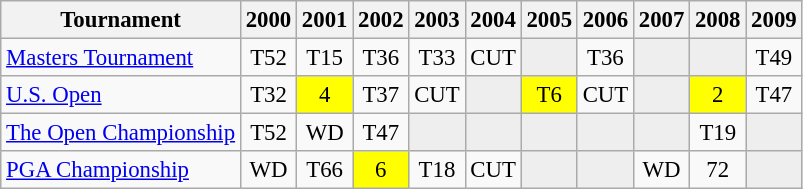<table class="wikitable" style="font-size:95%;text-align:center;">
<tr>
<th>Tournament</th>
<th>2000</th>
<th>2001</th>
<th>2002</th>
<th>2003</th>
<th>2004</th>
<th>2005</th>
<th>2006</th>
<th>2007</th>
<th>2008</th>
<th>2009</th>
</tr>
<tr>
<td align=left><a href='#'>Masters Tournament</a></td>
<td>T52</td>
<td>T15</td>
<td>T36</td>
<td>T33</td>
<td>CUT</td>
<td style="background:#eeeeee;"></td>
<td>T36</td>
<td style="background:#eeeeee;"></td>
<td style="background:#eeeeee;"></td>
<td>T49</td>
</tr>
<tr>
<td align=left><a href='#'>U.S. Open</a></td>
<td>T32</td>
<td style="background:yellow;">4</td>
<td>T37</td>
<td>CUT</td>
<td style="background:#eeeeee;"></td>
<td style="background:yellow;">T6</td>
<td>CUT</td>
<td style="background:#eeeeee;"></td>
<td style="background:yellow;">2</td>
<td>T47</td>
</tr>
<tr>
<td align=left><a href='#'>The Open Championship</a></td>
<td>T52</td>
<td>WD</td>
<td>T47</td>
<td style="background:#eeeeee;"></td>
<td style="background:#eeeeee;"></td>
<td style="background:#eeeeee;"></td>
<td style="background:#eeeeee;"></td>
<td style="background:#eeeeee;"></td>
<td>T19</td>
<td style="background:#eeeeee;"></td>
</tr>
<tr>
<td align=left><a href='#'>PGA Championship</a></td>
<td>WD</td>
<td>T66</td>
<td style="background:yellow;">6</td>
<td>T18</td>
<td>CUT</td>
<td style="background:#eeeeee;"></td>
<td style="background:#eeeeee;"></td>
<td>WD</td>
<td>72</td>
<td style="background:#eeeeee;"></td>
</tr>
</table>
